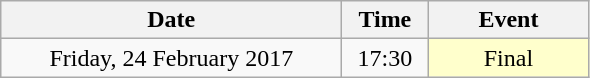<table class = "wikitable" style="text-align:center;">
<tr>
<th width=220>Date</th>
<th width=50>Time</th>
<th width=100>Event</th>
</tr>
<tr>
<td>Friday, 24 February 2017</td>
<td>17:30</td>
<td bgcolor=ffffcc>Final</td>
</tr>
</table>
